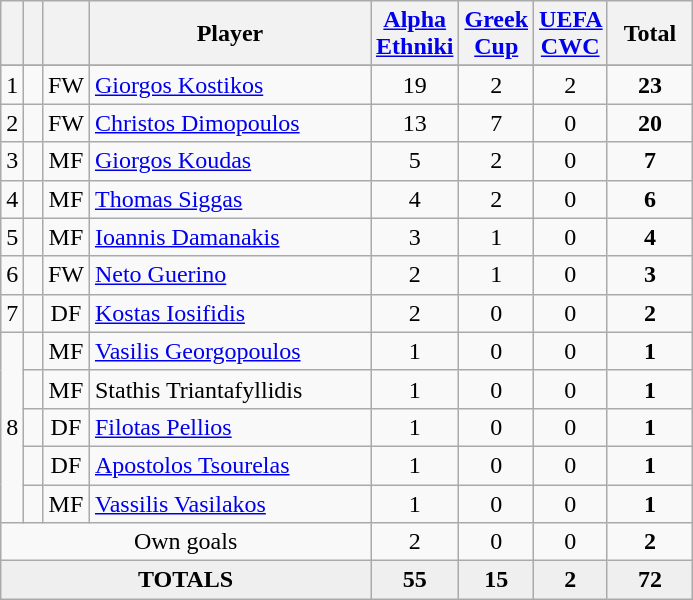<table class="wikitable sortable" style="text-align:center">
<tr>
<th width=5></th>
<th width=5></th>
<th width=5></th>
<th width=180>Player</th>
<th width=30><a href='#'>Alpha Ethniki</a></th>
<th width=30><a href='#'>Greek Cup</a></th>
<th width=30><a href='#'>UEFA CWC</a></th>
<th width=50>Total</th>
</tr>
<tr>
</tr>
<tr>
<td>1</td>
<td></td>
<td>FW</td>
<td align=left> <a href='#'>Giorgos Kostikos</a></td>
<td>19</td>
<td>2</td>
<td>2</td>
<td><strong>23</strong></td>
</tr>
<tr>
<td>2</td>
<td></td>
<td>FW</td>
<td align=left> <a href='#'>Christos Dimopoulos</a></td>
<td>13</td>
<td>7</td>
<td>0</td>
<td><strong>20</strong></td>
</tr>
<tr>
<td>3</td>
<td></td>
<td>MF</td>
<td align=left> <a href='#'>Giorgos Koudas</a></td>
<td>5</td>
<td>2</td>
<td>0</td>
<td><strong>7</strong></td>
</tr>
<tr>
<td>4</td>
<td></td>
<td>MF</td>
<td align=left> <a href='#'>Thomas Siggas</a></td>
<td>4</td>
<td>2</td>
<td>0</td>
<td><strong>6</strong></td>
</tr>
<tr>
<td>5</td>
<td></td>
<td>MF</td>
<td align=left> <a href='#'>Ioannis Damanakis</a></td>
<td>3</td>
<td>1</td>
<td>0</td>
<td><strong>4</strong></td>
</tr>
<tr>
<td>6</td>
<td></td>
<td>FW</td>
<td align=left> <a href='#'>Neto Guerino</a></td>
<td>2</td>
<td>1</td>
<td>0</td>
<td><strong>3</strong></td>
</tr>
<tr>
<td>7</td>
<td></td>
<td>DF</td>
<td align=left> <a href='#'>Kostas Iosifidis</a></td>
<td>2</td>
<td>0</td>
<td>0</td>
<td><strong>2</strong></td>
</tr>
<tr>
<td rowspan=5>8</td>
<td></td>
<td>MF</td>
<td align=left> <a href='#'>Vasilis Georgopoulos</a></td>
<td>1</td>
<td>0</td>
<td>0</td>
<td><strong>1</strong></td>
</tr>
<tr>
<td></td>
<td>MF</td>
<td align=left> Stathis Triantafyllidis</td>
<td>1</td>
<td>0</td>
<td>0</td>
<td><strong>1</strong></td>
</tr>
<tr>
<td></td>
<td>DF</td>
<td align=left> <a href='#'>Filotas Pellios</a></td>
<td>1</td>
<td>0</td>
<td>0</td>
<td><strong>1</strong></td>
</tr>
<tr>
<td></td>
<td>DF</td>
<td align=left> <a href='#'>Apostolos Tsourelas</a></td>
<td>1</td>
<td>0</td>
<td>0</td>
<td><strong>1</strong></td>
</tr>
<tr>
<td></td>
<td>MF</td>
<td align=left> <a href='#'>Vassilis Vasilakos</a></td>
<td>1</td>
<td>0</td>
<td>0</td>
<td><strong>1</strong></td>
</tr>
<tr>
<td colspan="4">Own goals</td>
<td>2</td>
<td>0</td>
<td>0</td>
<td><strong>2</strong></td>
</tr>
<tr bgcolor="#EFEFEF">
<td colspan=4><strong>TOTALS</strong></td>
<td><strong>55</strong></td>
<td><strong>15</strong></td>
<td><strong>2</strong></td>
<td><strong>72</strong></td>
</tr>
</table>
